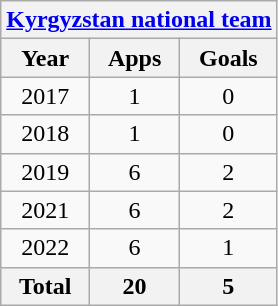<table class="wikitable" style="text-align:center">
<tr>
<th colspan=3><a href='#'>Kyrgyzstan national team</a></th>
</tr>
<tr>
<th>Year</th>
<th>Apps</th>
<th>Goals</th>
</tr>
<tr>
<td>2017</td>
<td>1</td>
<td>0</td>
</tr>
<tr>
<td>2018</td>
<td>1</td>
<td>0</td>
</tr>
<tr>
<td>2019</td>
<td>6</td>
<td>2</td>
</tr>
<tr>
<td>2021</td>
<td>6</td>
<td>2</td>
</tr>
<tr>
<td>2022</td>
<td>6</td>
<td>1</td>
</tr>
<tr>
<th>Total</th>
<th>20</th>
<th>5</th>
</tr>
</table>
